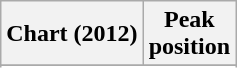<table class="wikitable sortable plainrowheaders" style="text-align:center">
<tr>
<th scope="col">Chart (2012)</th>
<th scope="col">Peak<br>position</th>
</tr>
<tr>
</tr>
<tr>
</tr>
<tr>
</tr>
<tr>
</tr>
<tr>
</tr>
</table>
